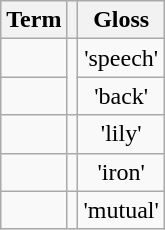<table class="wikitable" style="text-align: center;">
<tr>
<th>Term</th>
<th></th>
<th>Gloss</th>
</tr>
<tr>
<td></td>
<td rowspan="2"></td>
<td>'speech'</td>
</tr>
<tr>
<td></td>
<td>'back'</td>
</tr>
<tr>
<td></td>
<td></td>
<td>'lily'</td>
</tr>
<tr>
<td></td>
<td></td>
<td>'iron'</td>
</tr>
<tr>
<td></td>
<td></td>
<td>'mutual'</td>
</tr>
</table>
